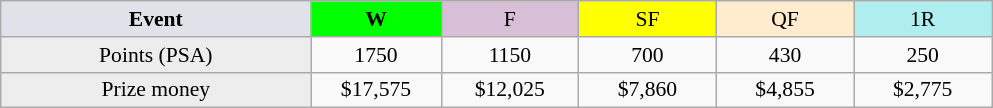<table class=wikitable style=font-size:90%;text-align:center>
<tr>
<td width=200 colspan=1 bgcolor=#dfe2e9><strong>Event</strong></td>
<td width=80 bgcolor=lime><strong>W</strong></td>
<td width=85 bgcolor=#D8BFD8>F</td>
<td width=85 bgcolor=#FFFF00>SF</td>
<td width=85 bgcolor=#ffebcd>QF</td>
<td width=85 bgcolor=#afeeee>1R</td>
</tr>
<tr>
<td bgcolor=#EDEDED>Points (PSA)</td>
<td>1750</td>
<td>1150</td>
<td>700</td>
<td>430</td>
<td>250</td>
</tr>
<tr>
<td bgcolor=#EDEDED>Prize money</td>
<td>$17,575</td>
<td>$12,025</td>
<td>$7,860</td>
<td>$4,855</td>
<td>$2,775</td>
</tr>
</table>
